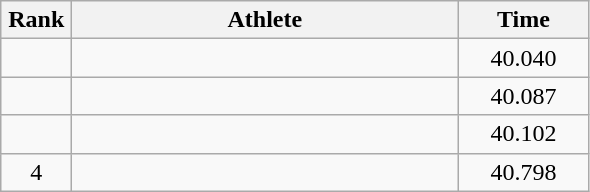<table class=wikitable style="text-align:center">
<tr>
<th width=40>Rank</th>
<th width=250>Athlete</th>
<th width=80>Time</th>
</tr>
<tr>
<td></td>
<td align=left></td>
<td>40.040</td>
</tr>
<tr>
<td></td>
<td align=left></td>
<td>40.087</td>
</tr>
<tr>
<td></td>
<td align=left></td>
<td>40.102</td>
</tr>
<tr>
<td>4</td>
<td align=left></td>
<td>40.798</td>
</tr>
</table>
